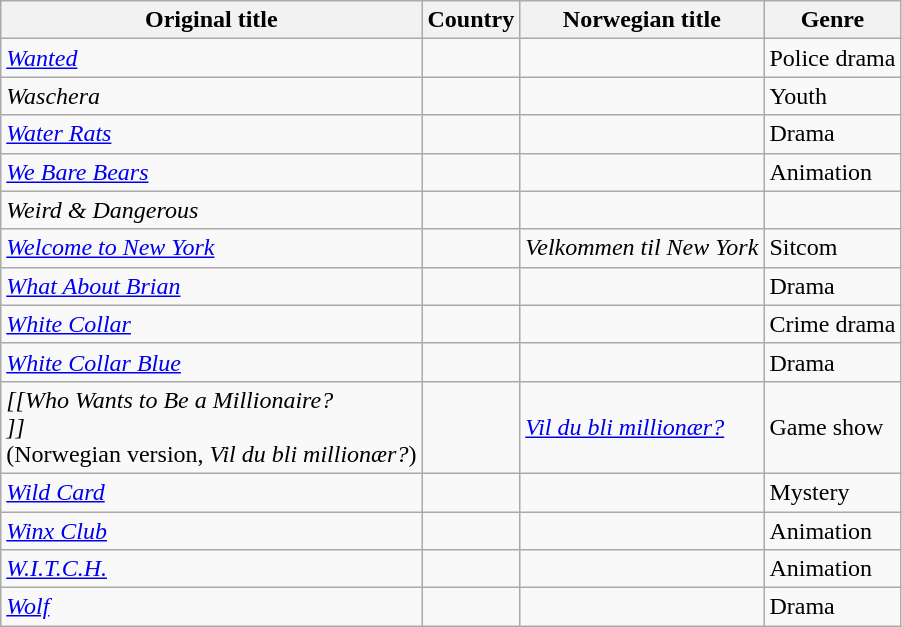<table class="wikitable sortable">
<tr>
<th>Original title</th>
<th>Country</th>
<th>Norwegian title</th>
<th>Genre</th>
</tr>
<tr>
<td><em><a href='#'>Wanted</a></em></td>
<td></td>
<td></td>
<td>Police drama</td>
</tr>
<tr>
<td><em>Waschera</em></td>
<td></td>
<td></td>
<td>Youth</td>
</tr>
<tr>
<td><em><a href='#'>Water Rats</a></em></td>
<td></td>
<td></td>
<td>Drama</td>
</tr>
<tr>
<td><em><a href='#'>We Bare Bears</a></em></td>
<td></td>
<td></td>
<td>Animation</td>
</tr>
<tr>
<td><em>Weird & Dangerous</em></td>
<td></td>
<td></td>
<td></td>
</tr>
<tr>
<td><em><a href='#'>Welcome to New York</a></em></td>
<td></td>
<td><em>Velkommen til New York</em></td>
<td>Sitcom</td>
</tr>
<tr>
<td><em><a href='#'>What About Brian</a></em></td>
<td></td>
<td></td>
<td>Drama</td>
</tr>
<tr>
<td><em><a href='#'>White Collar</a></em></td>
<td></td>
<td></td>
<td>Crime drama</td>
</tr>
<tr>
<td><em><a href='#'>White Collar Blue</a></em></td>
<td></td>
<td></td>
<td>Drama</td>
</tr>
<tr>
<td><em>[[Who Wants to Be a Millionaire?<br>]]</em><br>(Norwegian version, <em>Vil du bli millionær?</em>)</td>
<td></td>
<td><em><a href='#'>Vil du bli millionær?</a></em></td>
<td>Game show</td>
</tr>
<tr>
<td><em><a href='#'>Wild Card</a></em></td>
<td></td>
<td></td>
<td>Mystery</td>
</tr>
<tr>
<td><em><a href='#'>Winx Club</a></em></td>
<td></td>
<td></td>
<td>Animation</td>
</tr>
<tr>
<td><em><a href='#'>W.I.T.C.H.</a></em></td>
<td></td>
<td></td>
<td>Animation</td>
</tr>
<tr>
<td><em><a href='#'>Wolf</a></em></td>
<td></td>
<td></td>
<td>Drama</td>
</tr>
</table>
